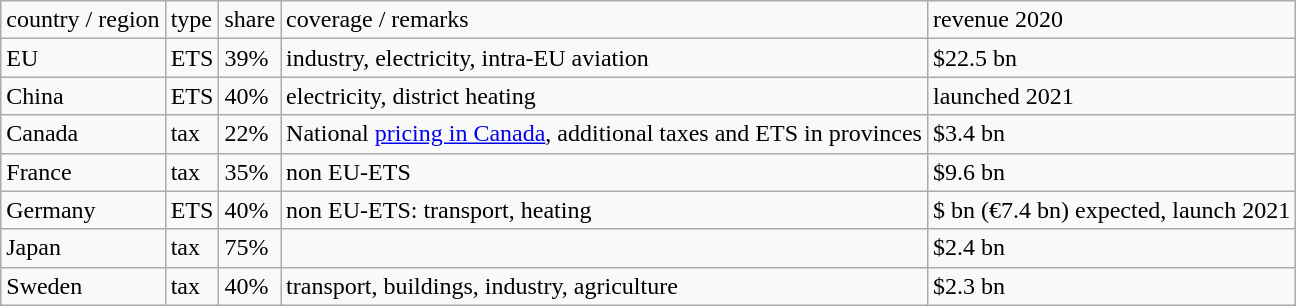<table class="wikitable sortable">
<tr>
<td>country / region</td>
<td>type</td>
<td>share</td>
<td>coverage / remarks</td>
<td>revenue 2020</td>
</tr>
<tr>
<td>EU</td>
<td>ETS</td>
<td>39%</td>
<td>industry, electricity, intra-EU aviation</td>
<td>$22.5 bn</td>
</tr>
<tr>
<td>China</td>
<td>ETS</td>
<td>40%</td>
<td>electricity, district heating</td>
<td>launched 2021</td>
</tr>
<tr>
<td>Canada</td>
<td>tax</td>
<td>22%</td>
<td>National <a href='#'>pricing in Canada</a>, additional taxes and ETS in provinces</td>
<td>$3.4 bn</td>
</tr>
<tr>
<td>France</td>
<td>tax</td>
<td>35%</td>
<td>non EU-ETS</td>
<td>$9.6 bn</td>
</tr>
<tr>
<td>Germany</td>
<td>ETS</td>
<td>40%</td>
<td>non EU-ETS: transport, heating</td>
<td>$  bn (€7.4 bn) expected, launch 2021</td>
</tr>
<tr>
<td>Japan</td>
<td>tax</td>
<td>75%</td>
<td></td>
<td>$2.4 bn</td>
</tr>
<tr>
<td>Sweden</td>
<td>tax</td>
<td>40%</td>
<td>transport, buildings, industry, agriculture</td>
<td>$2.3 bn</td>
</tr>
</table>
